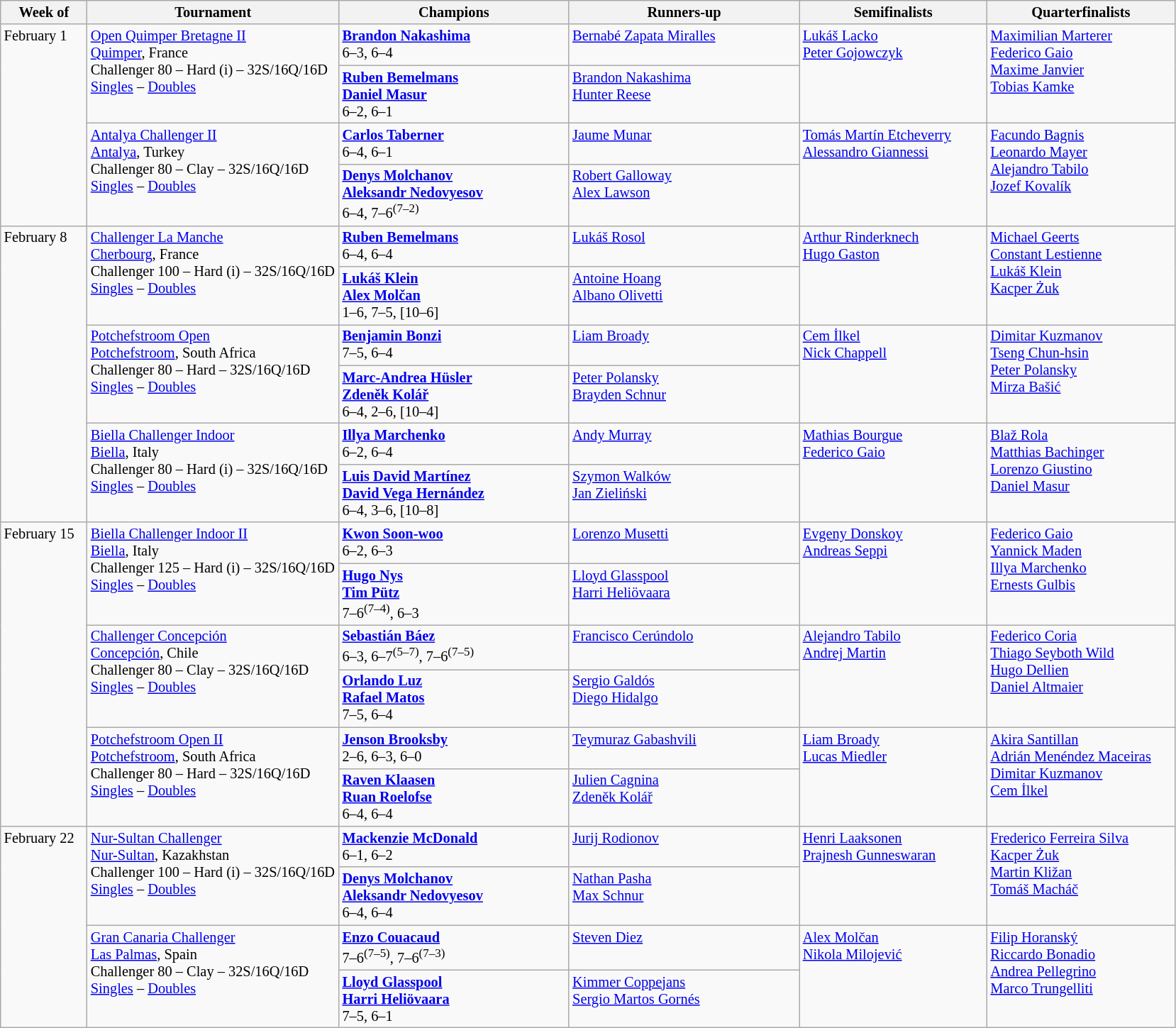<table class="wikitable" style="font-size:85%;">
<tr>
<th width="75">Week of</th>
<th width="230">Tournament</th>
<th width="210">Champions</th>
<th width="210">Runners-up</th>
<th width="170">Semifinalists</th>
<th width="170">Quarterfinalists</th>
</tr>
<tr valign=top>
<td rowspan=4>February 1</td>
<td rowspan=2><a href='#'>Open Quimper Bretagne II</a><br><a href='#'>Quimper</a>, France <br> Challenger 80 – Hard (i) – 32S/16Q/16D<br><a href='#'>Singles</a> – <a href='#'>Doubles</a></td>
<td> <strong><a href='#'>Brandon Nakashima</a></strong><br>6–3, 6–4</td>
<td> <a href='#'>Bernabé Zapata Miralles</a></td>
<td rowspan=2> <a href='#'>Lukáš Lacko</a> <br>  <a href='#'>Peter Gojowczyk</a></td>
<td rowspan=2> <a href='#'>Maximilian Marterer</a><br> <a href='#'>Federico Gaio</a> <br> <a href='#'>Maxime Janvier</a> <br>  <a href='#'>Tobias Kamke</a></td>
</tr>
<tr valign=top>
<td> <strong><a href='#'>Ruben Bemelmans</a></strong><br> <strong><a href='#'>Daniel Masur</a></strong><br>6–2, 6–1</td>
<td> <a href='#'>Brandon Nakashima</a><br> <a href='#'>Hunter Reese</a></td>
</tr>
<tr valign=top>
<td rowspan=2><a href='#'>Antalya Challenger II</a><br><a href='#'>Antalya</a>, Turkey <br> Challenger 80 – Clay – 32S/16Q/16D<br><a href='#'>Singles</a> – <a href='#'>Doubles</a></td>
<td> <strong><a href='#'>Carlos Taberner</a></strong><br>6–4, 6–1</td>
<td> <a href='#'>Jaume Munar</a></td>
<td rowspan=2> <a href='#'>Tomás Martín Etcheverry</a> <br>  <a href='#'>Alessandro Giannessi</a></td>
<td rowspan=2> <a href='#'>Facundo Bagnis</a> <br> <a href='#'>Leonardo Mayer</a> <br> <a href='#'>Alejandro Tabilo</a> <br>  <a href='#'>Jozef Kovalík</a></td>
</tr>
<tr valign=top>
<td> <strong><a href='#'>Denys Molchanov</a></strong><br> <strong><a href='#'>Aleksandr Nedovyesov</a></strong><br>6–4, 7–6<sup>(7–2)</sup></td>
<td> <a href='#'>Robert Galloway</a><br> <a href='#'>Alex Lawson</a></td>
</tr>
<tr valign=top>
<td rowspan=6>February 8</td>
<td rowspan=2><a href='#'>Challenger La Manche</a><br><a href='#'>Cherbourg</a>, France <br> Challenger 100 – Hard (i) – 32S/16Q/16D<br><a href='#'>Singles</a> – <a href='#'>Doubles</a></td>
<td> <strong><a href='#'>Ruben Bemelmans</a></strong><br>6–4, 6–4</td>
<td> <a href='#'>Lukáš Rosol</a></td>
<td rowspan=2> <a href='#'>Arthur Rinderknech</a> <br>  <a href='#'>Hugo Gaston</a></td>
<td rowspan=2> <a href='#'>Michael Geerts</a> <br>  <a href='#'>Constant Lestienne</a> <br> <a href='#'>Lukáš Klein</a> <br>  <a href='#'>Kacper Żuk</a></td>
</tr>
<tr valign=top>
<td> <strong><a href='#'>Lukáš Klein</a></strong><br> <strong><a href='#'>Alex Molčan</a></strong><br>1–6, 7–5, [10–6]</td>
<td> <a href='#'>Antoine Hoang</a><br> <a href='#'>Albano Olivetti</a></td>
</tr>
<tr valign=top>
<td rowspan=2><a href='#'>Potchefstroom Open</a><br><a href='#'>Potchefstroom</a>, South Africa <br> Challenger 80 – Hard – 32S/16Q/16D<br><a href='#'>Singles</a> – <a href='#'>Doubles</a></td>
<td> <strong><a href='#'>Benjamin Bonzi</a></strong><br>7–5, 6–4</td>
<td> <a href='#'>Liam Broady</a></td>
<td rowspan=2> <a href='#'>Cem İlkel</a> <br> <a href='#'>Nick Chappell</a></td>
<td rowspan=2> <a href='#'>Dimitar Kuzmanov</a> <br> <a href='#'>Tseng Chun-hsin</a> <br> <a href='#'>Peter Polansky</a> <br>  <a href='#'>Mirza Bašić</a></td>
</tr>
<tr valign=top>
<td> <strong><a href='#'>Marc-Andrea Hüsler</a></strong><br> <strong><a href='#'>Zdeněk Kolář</a></strong><br>6–4, 2–6, [10–4]</td>
<td> <a href='#'>Peter Polansky</a><br> <a href='#'>Brayden Schnur</a></td>
</tr>
<tr valign=top>
<td rowspan=2><a href='#'>Biella Challenger Indoor</a><br><a href='#'>Biella</a>, Italy <br> Challenger 80 – Hard (i) – 32S/16Q/16D<br><a href='#'>Singles</a> – <a href='#'>Doubles</a></td>
<td> <strong><a href='#'>Illya Marchenko</a></strong><br>6–2, 6–4</td>
<td> <a href='#'>Andy Murray</a></td>
<td rowspan=2> <a href='#'>Mathias Bourgue</a> <br> <a href='#'>Federico Gaio</a></td>
<td rowspan=2> <a href='#'>Blaž Rola</a> <br> <a href='#'>Matthias Bachinger</a> <br> <a href='#'>Lorenzo Giustino</a> <br>  <a href='#'>Daniel Masur</a></td>
</tr>
<tr valign=top>
<td> <strong><a href='#'>Luis David Martínez</a></strong><br> <strong><a href='#'>David Vega Hernández</a></strong><br>6–4, 3–6, [10–8]</td>
<td> <a href='#'>Szymon Walków</a><br> <a href='#'>Jan Zieliński</a></td>
</tr>
<tr valign=top>
<td rowspan=6>February 15</td>
<td rowspan=2><a href='#'>Biella Challenger Indoor II</a><br><a href='#'>Biella</a>, Italy <br> Challenger 125 – Hard (i) – 32S/16Q/16D<br><a href='#'>Singles</a> – <a href='#'>Doubles</a></td>
<td> <strong><a href='#'>Kwon Soon-woo</a></strong><br>6–2, 6–3</td>
<td> <a href='#'>Lorenzo Musetti</a></td>
<td rowspan=2> <a href='#'>Evgeny Donskoy</a> <br>  <a href='#'>Andreas Seppi</a></td>
<td rowspan=2> <a href='#'>Federico Gaio</a> <br>  <a href='#'>Yannick Maden</a> <br> <a href='#'>Illya Marchenko</a> <br>  <a href='#'>Ernests Gulbis</a></td>
</tr>
<tr valign=top>
<td> <strong><a href='#'>Hugo Nys</a></strong><br> <strong><a href='#'>Tim Pütz</a></strong><br>7–6<sup>(7–4)</sup>, 6–3</td>
<td> <a href='#'>Lloyd Glasspool</a><br> <a href='#'>Harri Heliövaara</a></td>
</tr>
<tr valign=top>
<td rowspan=2><a href='#'>Challenger Concepción</a><br><a href='#'>Concepción</a>, Chile <br> Challenger 80 – Clay – 32S/16Q/16D<br><a href='#'>Singles</a> – <a href='#'>Doubles</a></td>
<td> <strong><a href='#'>Sebastián Báez</a></strong><br>6–3, 6–7<sup>(5–7)</sup>, 7–6<sup>(7–5)</sup></td>
<td> <a href='#'>Francisco Cerúndolo</a></td>
<td rowspan=2> <a href='#'>Alejandro Tabilo</a> <br> <a href='#'>Andrej Martin</a></td>
<td rowspan=2> <a href='#'>Federico Coria</a> <br> <a href='#'>Thiago Seyboth Wild</a> <br> <a href='#'>Hugo Dellien</a> <br>  <a href='#'>Daniel Altmaier</a></td>
</tr>
<tr valign=top>
<td> <strong><a href='#'>Orlando Luz</a></strong><br> <strong><a href='#'>Rafael Matos</a></strong><br>7–5, 6–4</td>
<td> <a href='#'>Sergio Galdós</a><br> <a href='#'>Diego Hidalgo</a></td>
</tr>
<tr valign=top>
<td rowspan=2><a href='#'>Potchefstroom Open II</a><br><a href='#'>Potchefstroom</a>, South Africa <br> Challenger 80 – Hard – 32S/16Q/16D<br><a href='#'>Singles</a> – <a href='#'>Doubles</a></td>
<td> <strong><a href='#'>Jenson Brooksby</a></strong><br>2–6, 6–3, 6–0</td>
<td> <a href='#'>Teymuraz Gabashvili</a></td>
<td rowspan=2> <a href='#'>Liam Broady</a> <br>  <a href='#'>Lucas Miedler</a></td>
<td rowspan=2> <a href='#'>Akira Santillan</a> <br> <a href='#'>Adrián Menéndez Maceiras</a> <br> <a href='#'>Dimitar Kuzmanov</a> <br>  <a href='#'>Cem İlkel</a></td>
</tr>
<tr valign=top>
<td> <strong><a href='#'>Raven Klaasen</a></strong><br> <strong><a href='#'>Ruan Roelofse</a></strong><br>6–4, 6–4</td>
<td> <a href='#'>Julien Cagnina</a><br> <a href='#'>Zdeněk Kolář</a></td>
</tr>
<tr valign=top>
<td rowspan=4>February 22</td>
<td rowspan=2><a href='#'>Nur-Sultan Challenger</a><br><a href='#'>Nur-Sultan</a>, Kazakhstan <br> Challenger 100 – Hard (i) – 32S/16Q/16D<br><a href='#'>Singles</a> – <a href='#'>Doubles</a></td>
<td> <strong><a href='#'>Mackenzie McDonald</a></strong><br>6–1, 6–2</td>
<td> <a href='#'>Jurij Rodionov</a></td>
<td rowspan=2> <a href='#'>Henri Laaksonen</a> <br>  <a href='#'>Prajnesh Gunneswaran</a></td>
<td rowspan=2> <a href='#'>Frederico Ferreira Silva</a> <br> <a href='#'>Kacper Żuk</a> <br> <a href='#'>Martin Kližan</a> <br>  <a href='#'>Tomáš Macháč</a></td>
</tr>
<tr valign=top>
<td> <strong><a href='#'>Denys Molchanov</a></strong><br> <strong><a href='#'>Aleksandr Nedovyesov</a></strong><br>6–4, 6–4</td>
<td> <a href='#'>Nathan Pasha</a><br> <a href='#'>Max Schnur</a></td>
</tr>
<tr valign=top>
<td rowspan=2><a href='#'>Gran Canaria Challenger</a><br><a href='#'>Las Palmas</a>, Spain <br> Challenger 80 – Clay – 32S/16Q/16D<br><a href='#'>Singles</a> – <a href='#'>Doubles</a></td>
<td> <strong><a href='#'>Enzo Couacaud</a></strong><br>7–6<sup>(7–5)</sup>, 7–6<sup>(7–3)</sup></td>
<td> <a href='#'>Steven Diez</a></td>
<td rowspan=2> <a href='#'>Alex Molčan</a> <br>  <a href='#'>Nikola Milojević</a></td>
<td rowspan=2> <a href='#'>Filip Horanský</a> <br> <a href='#'>Riccardo Bonadio</a> <br> <a href='#'>Andrea Pellegrino</a> <br>  <a href='#'>Marco Trungelliti</a></td>
</tr>
<tr valign=top>
<td> <strong><a href='#'>Lloyd Glasspool</a></strong><br> <strong><a href='#'>Harri Heliövaara</a></strong><br>7–5, 6–1</td>
<td> <a href='#'>Kimmer Coppejans</a><br> <a href='#'>Sergio Martos Gornés</a></td>
</tr>
</table>
